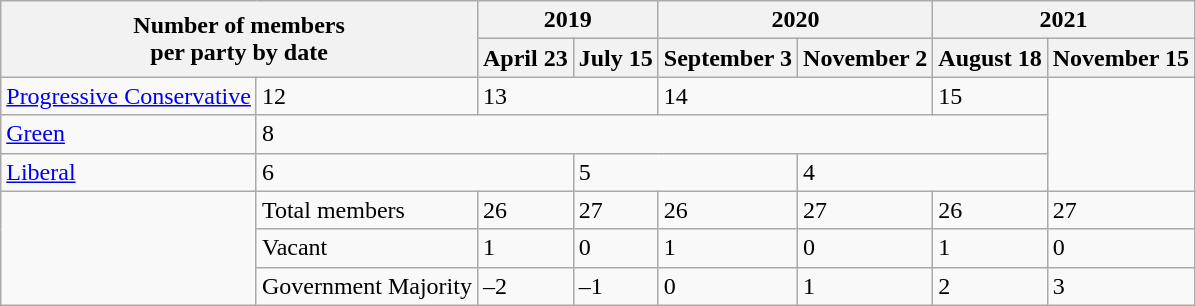<table class="wikitable">
<tr>
<th colspan=2 rowspan=2>Number of members<br>per party by date</th>
<th colspan=2>2019</th>
<th colspan=2>2020</th>
<th colspan=2>2021</th>
</tr>
<tr>
<th>April 23</th>
<th>July 15</th>
<th>September 3</th>
<th>November 2</th>
<th>August 18</th>
<th>November 15</th>
</tr>
<tr>
<td><a href='#'>Progressive Conservative</a></td>
<td>12</td>
<td colspan="2">13</td>
<td colspan="2">14</td>
<td>15</td>
</tr>
<tr>
<td><a href='#'>Green</a></td>
<td colspan="6">8</td>
</tr>
<tr>
<td><a href='#'>Liberal</a></td>
<td colspan="2">6</td>
<td colspan="2">5</td>
<td colspan="2">4</td>
</tr>
<tr>
<td rowspan=5></td>
<td>Total members</td>
<td>26</td>
<td>27</td>
<td>26</td>
<td>27</td>
<td>26</td>
<td>27</td>
</tr>
<tr>
<td>Vacant</td>
<td>1</td>
<td>0</td>
<td>1</td>
<td>0</td>
<td>1</td>
<td>0</td>
</tr>
<tr>
<td>Government Majority</td>
<td>–2</td>
<td>–1</td>
<td>0</td>
<td>1</td>
<td>2</td>
<td>3</td>
</tr>
</table>
